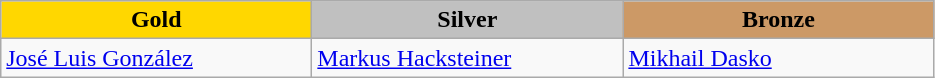<table class="wikitable" style="text-align:left">
<tr align="center">
<td width=200 bgcolor=gold><strong>Gold</strong></td>
<td width=200 bgcolor=silver><strong>Silver</strong></td>
<td width=200 bgcolor=CC9966><strong>Bronze</strong></td>
</tr>
<tr>
<td><a href='#'>José Luis González</a><br><em></em></td>
<td><a href='#'>Markus Hacksteiner</a><br><em></em></td>
<td><a href='#'>Mikhail Dasko</a><br><em></em></td>
</tr>
</table>
